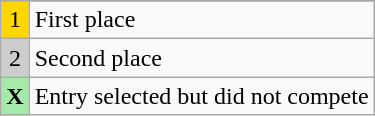<table class="wikitable">
<tr>
</tr>
<tr>
<td style="text-align:center; background-color:#FFD700;">1</td>
<td>First place</td>
</tr>
<tr>
<td style="text-align:center; background-color:#CCC;">2</td>
<td>Second place</td>
</tr>
<tr>
<td style="text-align:center; background-color:#A4EAA9;"><strong>X</strong></td>
<td>Entry selected but did not compete</td>
</tr>
</table>
